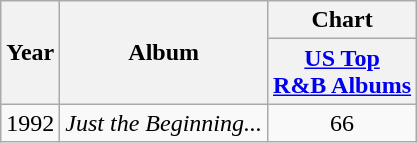<table class="wikitable">
<tr>
<th rowspan="2">Year</th>
<th rowspan="2">Album</th>
<th colspan="2">Chart</th>
</tr>
<tr>
<th><a href='#'>US Top<br>R&B Albums</a></th>
</tr>
<tr>
<td>1992</td>
<td><em>Just the Beginning...</em></td>
<td align="center">66</td>
</tr>
</table>
